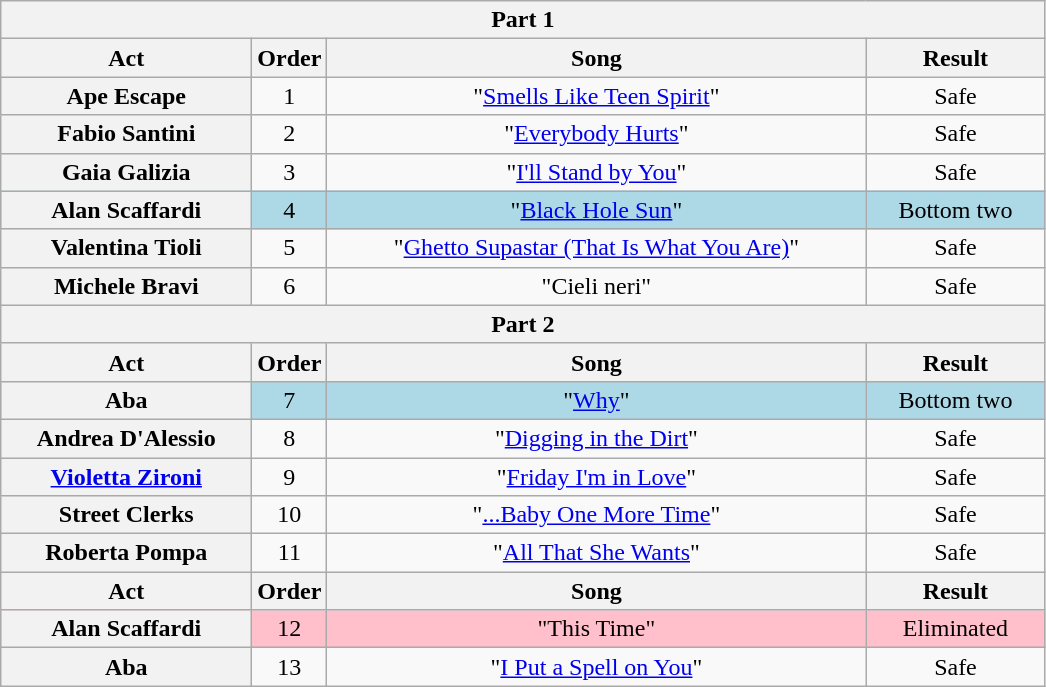<table class="wikitable plainrowheaders" style="text-align:center;">
<tr>
<th colspan="4">Part 1</th>
</tr>
<tr>
<th scope="col" style="width:10em;">Act</th>
<th scope="col">Order</th>
<th scope="col" style="width:22em;">Song</th>
<th scope="col" style="width:7em;">Result</th>
</tr>
<tr>
<th scope="row">Ape Escape</th>
<td>1</td>
<td>"<a href='#'>Smells Like Teen Spirit</a>"</td>
<td>Safe</td>
</tr>
<tr>
<th scope="row">Fabio Santini</th>
<td>2</td>
<td>"<a href='#'>Everybody Hurts</a>"</td>
<td>Safe</td>
</tr>
<tr>
<th scope="row">Gaia Galizia</th>
<td>3</td>
<td>"<a href='#'>I'll Stand by You</a>"</td>
<td>Safe</td>
</tr>
<tr style="background:lightblue;">
<th scope="row">Alan Scaffardi</th>
<td>4</td>
<td>"<a href='#'>Black Hole Sun</a>"</td>
<td>Bottom two</td>
</tr>
<tr>
<th scope="row">Valentina Tioli</th>
<td>5</td>
<td>"<a href='#'>Ghetto Supastar (That Is What You Are)</a>"</td>
<td>Safe</td>
</tr>
<tr>
<th scope="row">Michele Bravi</th>
<td>6</td>
<td>"Cieli neri"</td>
<td>Safe</td>
</tr>
<tr>
<th colspan="4">Part 2</th>
</tr>
<tr>
<th scope="col" style="width:10em;">Act</th>
<th scope="col">Order</th>
<th scope="col" style="width:20em;">Song</th>
<th scope="col" style="width:7em;">Result</th>
</tr>
<tr style="background:lightblue;">
<th scope="row">Aba</th>
<td>7</td>
<td>"<a href='#'>Why</a>"</td>
<td>Bottom two</td>
</tr>
<tr>
<th scope="row">Andrea D'Alessio</th>
<td>8</td>
<td>"<a href='#'>Digging in the Dirt</a>"</td>
<td>Safe</td>
</tr>
<tr>
<th scope="row"><a href='#'>Violetta Zironi</a></th>
<td>9</td>
<td>"<a href='#'>Friday I'm in Love</a>"</td>
<td>Safe</td>
</tr>
<tr>
<th scope="row">Street Clerks</th>
<td>10</td>
<td>"<a href='#'>...Baby One More Time</a>"</td>
<td>Safe</td>
</tr>
<tr>
<th scope="row">Roberta Pompa</th>
<td>11</td>
<td>"<a href='#'>All That She Wants</a>"</td>
<td>Safe</td>
</tr>
<tr>
<th scope="col" style="width:10em;">Act</th>
<th scope="col">Order</th>
<th scope="col" style="width:22em;">Song</th>
<th scope="col" style="width:7em;">Result</th>
</tr>
<tr style="background:pink;">
<th scope="row">Alan Scaffardi</th>
<td>12</td>
<td>"This Time"</td>
<td>Eliminated</td>
</tr>
<tr>
<th scope="row">Aba</th>
<td>13</td>
<td>"<a href='#'>I Put a Spell on You</a>"</td>
<td>Safe</td>
</tr>
</table>
